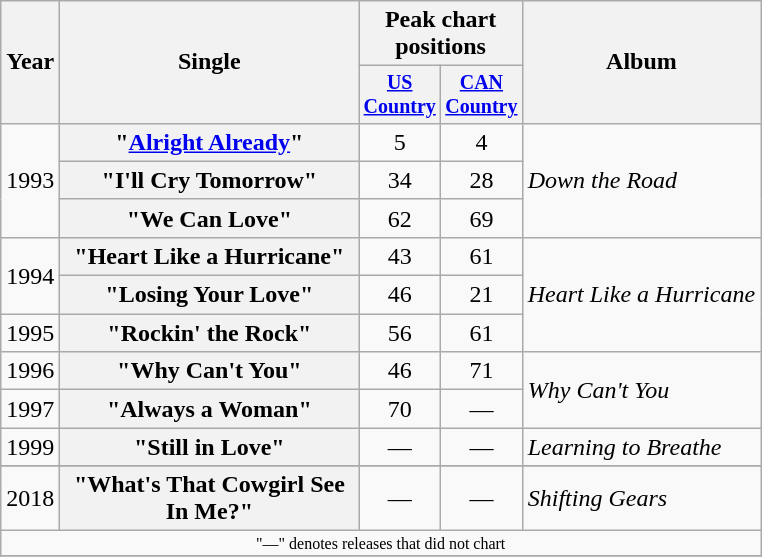<table class="wikitable plainrowheaders" style="text-align:center;">
<tr>
<th rowspan="2">Year</th>
<th rowspan="2" style="width:12em;">Single</th>
<th colspan="2">Peak chart<br>positions</th>
<th rowspan="2">Album</th>
</tr>
<tr style="font-size:smaller;">
<th width="45"><a href='#'>US Country</a></th>
<th width="45"><a href='#'>CAN Country</a></th>
</tr>
<tr>
<td rowspan="3">1993</td>
<th scope="row">"<a href='#'>Alright Already</a>"</th>
<td>5</td>
<td>4</td>
<td align="left" rowspan="3"><em>Down the Road</em></td>
</tr>
<tr>
<th scope="row">"I'll Cry Tomorrow"</th>
<td>34</td>
<td>28</td>
</tr>
<tr>
<th scope="row">"We Can Love"</th>
<td>62</td>
<td>69</td>
</tr>
<tr>
<td rowspan="2">1994</td>
<th scope="row">"Heart Like a Hurricane"</th>
<td>43</td>
<td>61</td>
<td align="left" rowspan="3"><em>Heart Like a Hurricane</em></td>
</tr>
<tr>
<th scope="row">"Losing Your Love"</th>
<td>46</td>
<td>21</td>
</tr>
<tr>
<td>1995</td>
<th scope="row">"Rockin' the Rock"</th>
<td>56</td>
<td>61</td>
</tr>
<tr>
<td>1996</td>
<th scope="row">"Why Can't You"</th>
<td>46</td>
<td>71</td>
<td align="left" rowspan="2"><em>Why Can't You</em></td>
</tr>
<tr>
<td>1997</td>
<th scope="row">"Always a Woman"</th>
<td>70</td>
<td>—</td>
</tr>
<tr>
<td>1999</td>
<th scope="row">"Still in Love"</th>
<td>—</td>
<td>—</td>
<td align="left"><em>Learning to Breathe</em></td>
</tr>
<tr>
</tr>
<tr>
<td>2018</td>
<th scope="row">"What's That Cowgirl See In Me?"</th>
<td>—</td>
<td>—</td>
<td align="left"><em>Shifting Gears</em></td>
</tr>
<tr>
<td colspan="5" style="font-size:8pt">"—" denotes releases that did not chart</td>
</tr>
<tr>
</tr>
</table>
